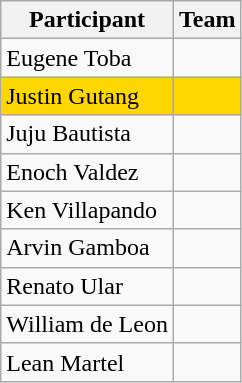<table class="wikitable">
<tr>
<th>Participant</th>
<th>Team</th>
</tr>
<tr>
<td>Eugene Toba</td>
<td></td>
</tr>
<tr bgcolor=gold>
<td>Justin Gutang</td>
<td></td>
</tr>
<tr>
<td>Juju Bautista</td>
<td></td>
</tr>
<tr>
<td>Enoch Valdez</td>
<td></td>
</tr>
<tr>
<td>Ken Villapando</td>
<td></td>
</tr>
<tr>
<td>Arvin Gamboa</td>
<td></td>
</tr>
<tr>
<td>Renato Ular</td>
<td></td>
</tr>
<tr>
<td>William de Leon</td>
<td></td>
</tr>
<tr>
<td>Lean Martel</td>
<td></td>
</tr>
</table>
